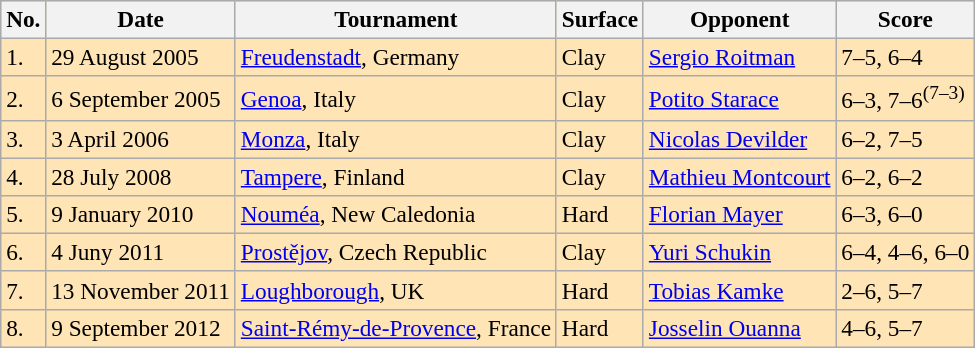<table class="sortable wikitable" style=font-size:97%;background:moccasin>
<tr>
<th>No.</th>
<th>Date</th>
<th>Tournament</th>
<th>Surface</th>
<th>Opponent</th>
<th>Score</th>
</tr>
<tr>
<td>1.</td>
<td>29 August 2005</td>
<td><a href='#'>Freudenstadt</a>, Germany</td>
<td>Clay</td>
<td> <a href='#'>Sergio Roitman</a></td>
<td>7–5, 6–4</td>
</tr>
<tr>
<td>2.</td>
<td>6 September 2005</td>
<td><a href='#'>Genoa</a>, Italy</td>
<td>Clay</td>
<td> <a href='#'>Potito Starace</a></td>
<td>6–3, 7–6<sup>(7–3)</sup></td>
</tr>
<tr>
<td>3.</td>
<td>3 April 2006</td>
<td><a href='#'>Monza</a>, Italy</td>
<td>Clay</td>
<td> <a href='#'>Nicolas Devilder</a></td>
<td>6–2, 7–5</td>
</tr>
<tr>
<td>4.</td>
<td>28 July 2008</td>
<td><a href='#'>Tampere</a>, Finland</td>
<td>Clay</td>
<td> <a href='#'>Mathieu Montcourt</a></td>
<td>6–2, 6–2</td>
</tr>
<tr>
<td>5.</td>
<td>9 January 2010</td>
<td><a href='#'>Nouméa</a>, New Caledonia</td>
<td>Hard</td>
<td> <a href='#'>Florian Mayer</a></td>
<td>6–3, 6–0</td>
</tr>
<tr>
<td>6.</td>
<td>4 Juny 2011</td>
<td><a href='#'>Prostějov</a>, Czech Republic</td>
<td>Clay</td>
<td> <a href='#'>Yuri Schukin</a></td>
<td>6–4, 4–6, 6–0</td>
</tr>
<tr>
<td>7.</td>
<td>13 November 2011</td>
<td><a href='#'>Loughborough</a>, UK</td>
<td>Hard</td>
<td> <a href='#'>Tobias Kamke</a></td>
<td>2–6, 5–7</td>
</tr>
<tr>
<td>8.</td>
<td>9 September 2012</td>
<td><a href='#'>Saint-Rémy-de-Provence</a>, France</td>
<td>Hard</td>
<td> <a href='#'>Josselin Ouanna</a></td>
<td>4–6, 5–7</td>
</tr>
</table>
